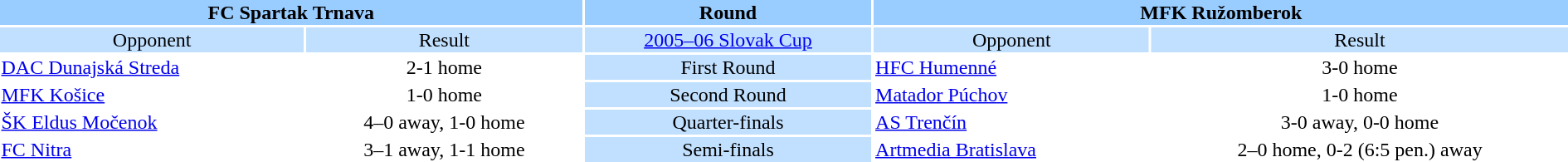<table style="width:100%; text-align:center;">
<tr style="vertical-align:top; background:#9cf;">
<th colspan=2 style="width:1*">FC Spartak Trnava</th>
<th><strong>Round</strong></th>
<th colspan=2 style="width:1*">MFK Ružomberok</th>
</tr>
<tr style="vertical-align:top; background:#c1e0ff;">
<td>Opponent</td>
<td>Result</td>
<td><a href='#'>2005–06 Slovak Cup</a></td>
<td>Opponent</td>
<td>Result</td>
</tr>
<tr>
<td align=left><a href='#'>DAC Dunajská Streda</a></td>
<td>2-1 home</td>
<td style="background:#c1e0ff;">First Round</td>
<td align=left><a href='#'>HFC Humenné</a></td>
<td>3-0 home</td>
</tr>
<tr>
<td align=left><a href='#'>MFK Košice</a></td>
<td>1-0 home</td>
<td style="background:#c1e0ff;">Second Round</td>
<td align=left><a href='#'>Matador Púchov</a></td>
<td>1-0 home</td>
</tr>
<tr>
<td align=left><a href='#'>ŠK Eldus Močenok</a></td>
<td>4–0 away, 1-0 home</td>
<td style="background:#c1e0ff;">Quarter-finals</td>
<td align=left><a href='#'>AS Trenčín</a></td>
<td>3-0 away, 0-0 home</td>
</tr>
<tr>
<td align=left><a href='#'>FC Nitra</a></td>
<td>3–1 away, 1-1 home</td>
<td style="background:#c1e0ff;">Semi-finals</td>
<td align=left><a href='#'>Artmedia Bratislava</a></td>
<td>2–0 home, 0-2 (6:5 pen.) away</td>
</tr>
</table>
